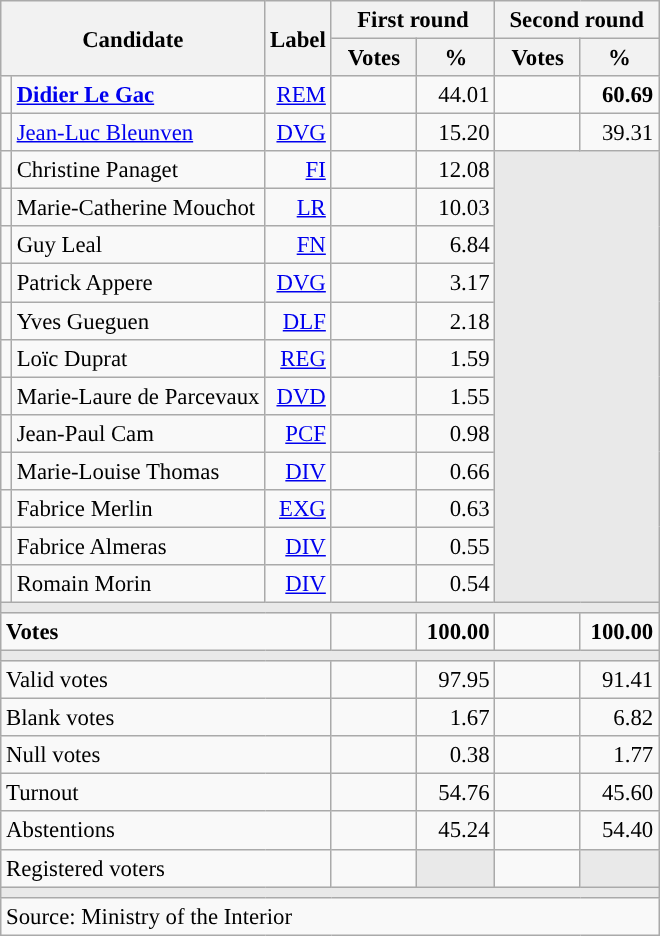<table class="wikitable" style="text-align:right;font-size:95%;">
<tr>
<th rowspan="2" colspan="2">Candidate</th>
<th rowspan="2">Label</th>
<th colspan="2">First round</th>
<th colspan="2">Second round</th>
</tr>
<tr>
<th style="width:50px;">Votes</th>
<th style="width:45px;">%</th>
<th style="width:50px;">Votes</th>
<th style="width:45px;">%</th>
</tr>
<tr>
<td style="color:inherit;background:"></td>
<td style="text-align:left;"><strong><a href='#'>Didier Le Gac</a></strong></td>
<td><a href='#'>REM</a></td>
<td></td>
<td>44.01</td>
<td><strong></strong></td>
<td><strong>60.69</strong></td>
</tr>
<tr>
<td style="color:inherit;background:"></td>
<td style="text-align:left;"><a href='#'>Jean-Luc Bleunven</a></td>
<td><a href='#'>DVG</a></td>
<td></td>
<td>15.20</td>
<td></td>
<td>39.31</td>
</tr>
<tr>
<td style="color:inherit;background:"></td>
<td style="text-align:left;">Christine Panaget</td>
<td><a href='#'>FI</a></td>
<td></td>
<td>12.08</td>
<td colspan="2" rowspan="12" style="background:#E9E9E9;"></td>
</tr>
<tr>
<td style="color:inherit;background:"></td>
<td style="text-align:left;">Marie-Catherine Mouchot</td>
<td><a href='#'>LR</a></td>
<td></td>
<td>10.03</td>
</tr>
<tr>
<td style="color:inherit;background:"></td>
<td style="text-align:left;">Guy Leal</td>
<td><a href='#'>FN</a></td>
<td></td>
<td>6.84</td>
</tr>
<tr>
<td style="color:inherit;background:"></td>
<td style="text-align:left;">Patrick Appere</td>
<td><a href='#'>DVG</a></td>
<td></td>
<td>3.17</td>
</tr>
<tr>
<td style="color:inherit;background:"></td>
<td style="text-align:left;">Yves Gueguen</td>
<td><a href='#'>DLF</a></td>
<td></td>
<td>2.18</td>
</tr>
<tr>
<td style="color:inherit;background:"></td>
<td style="text-align:left;">Loïc Duprat</td>
<td><a href='#'>REG</a></td>
<td></td>
<td>1.59</td>
</tr>
<tr>
<td style="color:inherit;background:"></td>
<td style="text-align:left;">Marie-Laure de Parcevaux</td>
<td><a href='#'>DVD</a></td>
<td></td>
<td>1.55</td>
</tr>
<tr>
<td style="color:inherit;background:"></td>
<td style="text-align:left;">Jean-Paul Cam</td>
<td><a href='#'>PCF</a></td>
<td></td>
<td>0.98</td>
</tr>
<tr>
<td style="color:inherit;background:"></td>
<td style="text-align:left;">Marie-Louise Thomas</td>
<td><a href='#'>DIV</a></td>
<td></td>
<td>0.66</td>
</tr>
<tr>
<td style="color:inherit;background:"></td>
<td style="text-align:left;">Fabrice Merlin</td>
<td><a href='#'>EXG</a></td>
<td></td>
<td>0.63</td>
</tr>
<tr>
<td style="color:inherit;background:"></td>
<td style="text-align:left;">Fabrice Almeras</td>
<td><a href='#'>DIV</a></td>
<td></td>
<td>0.55</td>
</tr>
<tr>
<td style="color:inherit;background:"></td>
<td style="text-align:left;">Romain Morin</td>
<td><a href='#'>DIV</a></td>
<td></td>
<td>0.54</td>
</tr>
<tr>
<td colspan="7" style="background:#E9E9E9;"></td>
</tr>
<tr style="font-weight:bold;">
<td colspan="3" style="text-align:left;">Votes</td>
<td></td>
<td>100.00</td>
<td></td>
<td>100.00</td>
</tr>
<tr>
<td colspan="7" style="background:#E9E9E9;"></td>
</tr>
<tr>
<td colspan="3" style="text-align:left;">Valid votes</td>
<td></td>
<td>97.95</td>
<td></td>
<td>91.41</td>
</tr>
<tr>
<td colspan="3" style="text-align:left;">Blank votes</td>
<td></td>
<td>1.67</td>
<td></td>
<td>6.82</td>
</tr>
<tr>
<td colspan="3" style="text-align:left;">Null votes</td>
<td></td>
<td>0.38</td>
<td></td>
<td>1.77</td>
</tr>
<tr>
<td colspan="3" style="text-align:left;">Turnout</td>
<td></td>
<td>54.76</td>
<td></td>
<td>45.60</td>
</tr>
<tr>
<td colspan="3" style="text-align:left;">Abstentions</td>
<td></td>
<td>45.24</td>
<td></td>
<td>54.40</td>
</tr>
<tr>
<td colspan="3" style="text-align:left;">Registered voters</td>
<td></td>
<td style="color:inherit;background:#E9E9E9;"></td>
<td></td>
<td style="color:inherit;background:#E9E9E9;"></td>
</tr>
<tr>
<td colspan="7" style="background:#E9E9E9;"></td>
</tr>
<tr>
<td colspan="7" style="text-align:left;">Source: Ministry of the Interior</td>
</tr>
</table>
